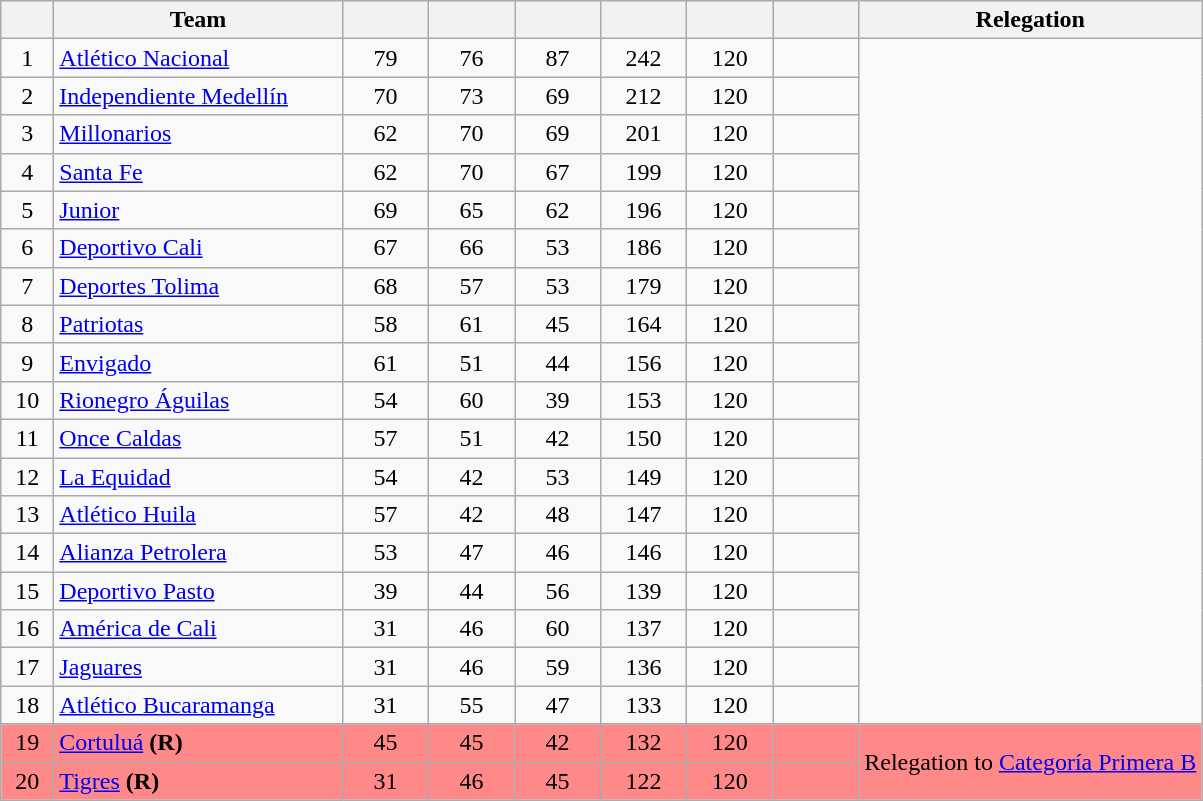<table class="wikitable" style="text-align: center;">
<tr>
<th width=28><br></th>
<th width=185>Team</th>
<th width=50></th>
<th width=50></th>
<th width=50></th>
<th width=50></th>
<th width=50></th>
<th width=50><br></th>
<th>Relegation</th>
</tr>
<tr>
<td>1</td>
<td align="left"><a href='#'>Atlético Nacional</a></td>
<td>79</td>
<td>76</td>
<td>87</td>
<td>242</td>
<td>120</td>
<td><strong></strong></td>
</tr>
<tr>
<td>2</td>
<td align="left"><a href='#'>Independiente Medellín</a></td>
<td>70</td>
<td>73</td>
<td>69</td>
<td>212</td>
<td>120</td>
<td><strong></strong></td>
</tr>
<tr>
<td>3</td>
<td align="left"><a href='#'>Millonarios</a></td>
<td>62</td>
<td>70</td>
<td>69</td>
<td>201</td>
<td>120</td>
<td><strong></strong></td>
</tr>
<tr>
<td>4</td>
<td align="left"><a href='#'>Santa Fe</a></td>
<td>62</td>
<td>70</td>
<td>67</td>
<td>199</td>
<td>120</td>
<td><strong></strong></td>
</tr>
<tr>
<td>5</td>
<td align="left"><a href='#'>Junior</a></td>
<td>69</td>
<td>65</td>
<td>62</td>
<td>196</td>
<td>120</td>
<td><strong></strong></td>
</tr>
<tr>
<td>6</td>
<td align="left"><a href='#'>Deportivo Cali</a></td>
<td>67</td>
<td>66</td>
<td>53</td>
<td>186</td>
<td>120</td>
<td><strong></strong></td>
</tr>
<tr>
<td>7</td>
<td align="left"><a href='#'>Deportes Tolima</a></td>
<td>68</td>
<td>57</td>
<td>53</td>
<td>179</td>
<td>120</td>
<td><strong></strong></td>
</tr>
<tr>
<td>8</td>
<td align="left"><a href='#'>Patriotas</a></td>
<td>58</td>
<td>61</td>
<td>45</td>
<td>164</td>
<td>120</td>
<td><strong></strong></td>
</tr>
<tr>
<td>9</td>
<td align="left"><a href='#'>Envigado</a></td>
<td>61</td>
<td>51</td>
<td>44</td>
<td>156</td>
<td>120</td>
<td><strong></strong></td>
</tr>
<tr>
<td>10</td>
<td align="left"><a href='#'>Rionegro Águilas</a></td>
<td>54</td>
<td>60</td>
<td>39</td>
<td>153</td>
<td>120</td>
<td><strong></strong></td>
</tr>
<tr>
<td>11</td>
<td align="left"><a href='#'>Once Caldas</a></td>
<td>57</td>
<td>51</td>
<td>42</td>
<td>150</td>
<td>120</td>
<td><strong></strong></td>
</tr>
<tr>
<td>12</td>
<td align="left"><a href='#'>La Equidad</a></td>
<td>54</td>
<td>42</td>
<td>53</td>
<td>149</td>
<td>120</td>
<td><strong></strong></td>
</tr>
<tr>
<td>13</td>
<td align="left"><a href='#'>Atlético Huila</a></td>
<td>57</td>
<td>42</td>
<td>48</td>
<td>147</td>
<td>120</td>
<td><strong></strong></td>
</tr>
<tr>
<td>14</td>
<td align="left"><a href='#'>Alianza Petrolera</a></td>
<td>53</td>
<td>47</td>
<td>46</td>
<td>146</td>
<td>120</td>
<td><strong></strong></td>
</tr>
<tr>
<td>15</td>
<td align="left"><a href='#'>Deportivo Pasto</a></td>
<td>39</td>
<td>44</td>
<td>56</td>
<td>139</td>
<td>120</td>
<td><strong></strong></td>
</tr>
<tr>
<td>16</td>
<td align="left"><a href='#'>América de Cali</a></td>
<td>31</td>
<td>46</td>
<td>60</td>
<td>137</td>
<td>120</td>
<td><strong></strong></td>
</tr>
<tr>
<td>17</td>
<td align="left"><a href='#'>Jaguares</a></td>
<td>31</td>
<td>46</td>
<td>59</td>
<td>136</td>
<td>120</td>
<td><strong></strong></td>
</tr>
<tr>
<td>18</td>
<td align="left"><a href='#'>Atlético Bucaramanga</a></td>
<td>31</td>
<td>55</td>
<td>47</td>
<td>133</td>
<td>120</td>
<td><strong></strong></td>
</tr>
<tr bgcolor=#FF8888>
<td>19</td>
<td align="left"><a href='#'>Cortuluá</a> <strong>(R)</strong></td>
<td>45</td>
<td>45</td>
<td>42</td>
<td>132</td>
<td>120</td>
<td><strong></strong></td>
<td rowspan=2>Relegation to <a href='#'>Categoría Primera B</a></td>
</tr>
<tr bgcolor=#FF8888>
<td>20</td>
<td align="left"><a href='#'>Tigres</a> <strong>(R)</strong></td>
<td>31</td>
<td>46</td>
<td>45</td>
<td>122</td>
<td>120</td>
<td><strong></strong></td>
</tr>
</table>
